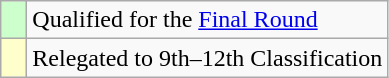<table class="wikitable">
<tr>
<td width=10px bgcolor=#ccffcc></td>
<td>Qualified for the <a href='#'>Final Round</a></td>
</tr>
<tr>
<td bgcolor=#ffffcc></td>
<td>Relegated to 9th–12th Classification</td>
</tr>
</table>
